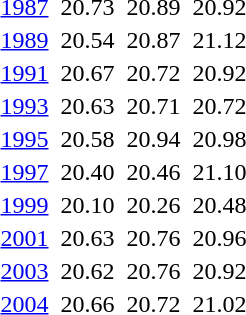<table>
<tr valign="top">
<td><a href='#'>1987</a><br></td>
<td></td>
<td>20.73 </td>
<td></td>
<td>20.89</td>
<td></td>
<td>20.92</td>
</tr>
<tr valign="top">
<td><a href='#'>1989</a><br></td>
<td></td>
<td>20.54 </td>
<td></td>
<td>20.87</td>
<td></td>
<td>21.12</td>
</tr>
<tr valign="top">
<td><a href='#'>1991</a><br></td>
<td></td>
<td>20.67</td>
<td></td>
<td>20.72</td>
<td></td>
<td>20.92</td>
</tr>
<tr valign="top">
<td><a href='#'>1993</a><br></td>
<td></td>
<td>20.63</td>
<td></td>
<td>20.71 </td>
<td></td>
<td>20.72</td>
</tr>
<tr valign="top">
<td><a href='#'>1995</a><br></td>
<td></td>
<td>20.58</td>
<td></td>
<td>20.94</td>
<td></td>
<td>20.98</td>
</tr>
<tr valign="top">
<td><a href='#'>1997</a><br></td>
<td></td>
<td>20.40 </td>
<td></td>
<td>20.46 </td>
<td></td>
<td>21.10</td>
</tr>
<tr valign="top">
<td><a href='#'>1999</a><br></td>
<td></td>
<td>20.10  </td>
<td></td>
<td>20.26  </td>
<td></td>
<td>20.48</td>
</tr>
<tr valign="top">
<td><a href='#'>2001</a><br></td>
<td></td>
<td>20.63</td>
<td></td>
<td>20.76</td>
<td></td>
<td>20.96</td>
</tr>
<tr valign="top">
<td><a href='#'>2003</a><br></td>
<td></td>
<td>20.62</td>
<td></td>
<td>20.76</td>
<td></td>
<td>20.92</td>
</tr>
<tr valign="top">
<td><a href='#'>2004</a><br></td>
<td></td>
<td>20.66 </td>
<td></td>
<td>20.72</td>
<td></td>
<td>21.02</td>
</tr>
</table>
